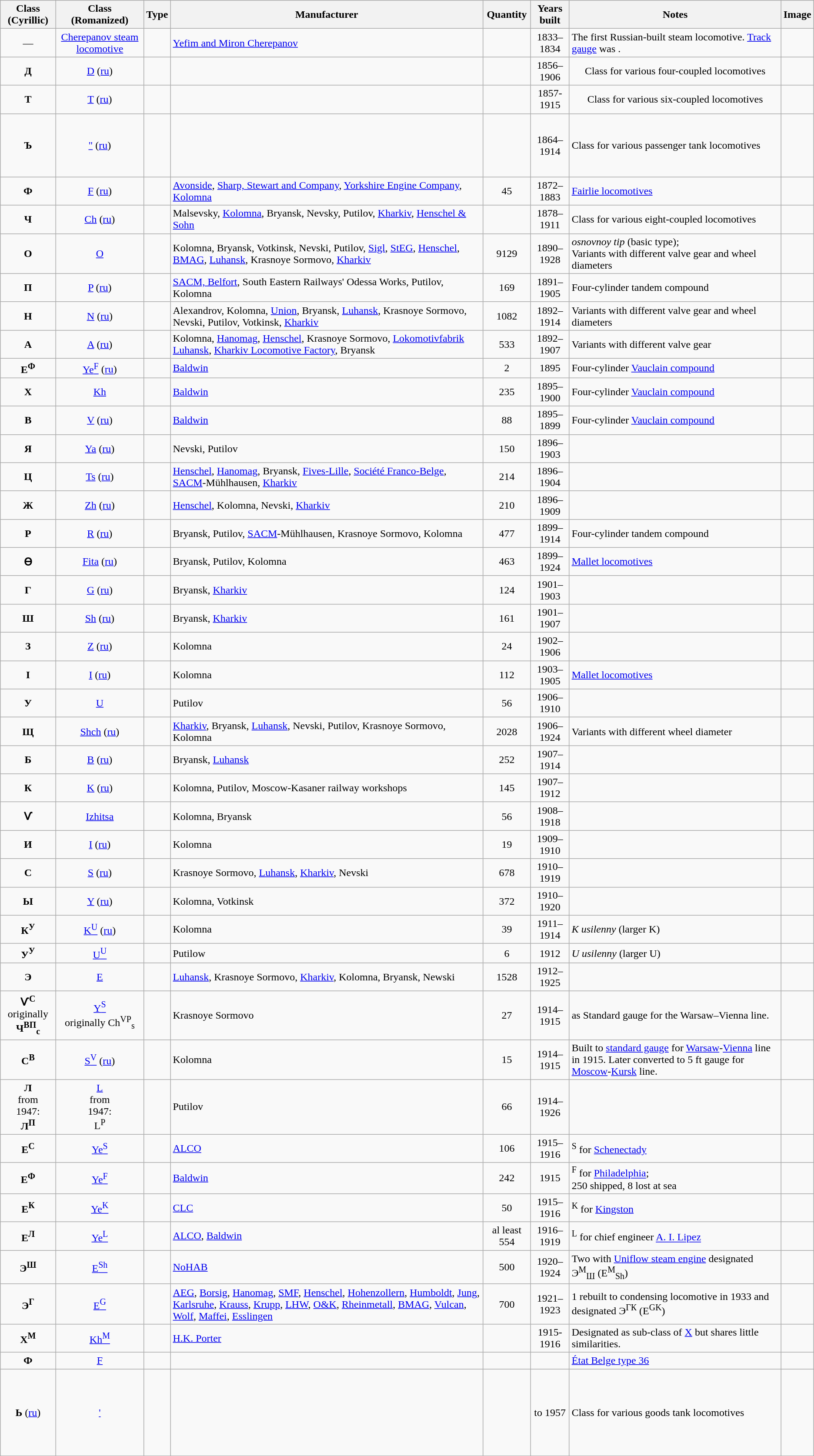<table class=wikitable style=text-align:center>
<tr>
<th>Class<br>(Cyrillic)</th>
<th>Class<br>(Romanized)</th>
<th>Type</th>
<th>Manufacturer</th>
<th>Quantity</th>
<th>Years<br>built</th>
<th>Notes</th>
<th>Image</th>
</tr>
<tr>
<td>—</td>
<td><a href='#'>Cherepanov steam locomotive</a></td>
<td></td>
<td align=left><a href='#'>Yefim and Miron Cherepanov</a></td>
<td></td>
<td>1833–1834</td>
<td align=left>The first Russian-built steam locomotive. <a href='#'>Track gauge</a> was .</td>
<td></td>
</tr>
<tr>
<td><strong>Д</strong></td>
<td><a href='#'>D</a> (<a href='#'>ru</a>)</td>
<td><br><br></td>
<td align=left></td>
<td></td>
<td>1856–1906</td>
<td>Class for various four-coupled locomotives</td>
<td></td>
</tr>
<tr>
<td><strong>Т</strong></td>
<td><a href='#'>T</a> (<a href='#'>ru</a>)</td>
<td><br></td>
<td align=left></td>
<td></td>
<td>1857-1915</td>
<td>Class for various six-coupled locomotives</td>
<td></td>
</tr>
<tr>
<td><strong>Ъ</strong></td>
<td><a href='#'>"</a> (<a href='#'>ru</a>)</td>
<td><br><br><br><br><br></td>
<td align=left></td>
<td></td>
<td>1864–1914</td>
<td align=left>Class for various passenger tank locomotives</td>
<td></td>
</tr>
<tr>
<td><strong>Ф</strong></td>
<td><a href='#'>F</a> (<a href='#'>ru</a>)</td>
<td></td>
<td align=left><a href='#'>Avonside</a>, <a href='#'>Sharp, Stewart and Company</a>, <a href='#'>Yorkshire Engine Company</a>, <a href='#'>Kolomna</a></td>
<td>45</td>
<td>1872–1883</td>
<td align=left><a href='#'>Fairlie locomotives</a></td>
<td></td>
</tr>
<tr>
<td><strong>Ч</strong></td>
<td><a href='#'>Ch</a> (<a href='#'>ru</a>)</td>
<td></td>
<td align=left>Malsevsky, <a href='#'>Kolomna</a>, Bryansk, Nevsky, Putilov, <a href='#'>Kharkiv</a>, <a href='#'>Henschel & Sohn</a></td>
<td></td>
<td>1878–1911</td>
<td align=left>Class for various eight-coupled locomotives</td>
<td></td>
</tr>
<tr>
<td><strong>О</strong></td>
<td><a href='#'>O</a></td>
<td></td>
<td align=left>Kolomna, Bryansk, Votkinsk, Nevski, Putilov, <a href='#'>Sigl</a>, <a href='#'>StEG</a>, <a href='#'>Henschel</a>, <a href='#'>BMAG</a>, <a href='#'>Luhansk</a>, Krasnoye Sormovo, <a href='#'>Kharkiv</a></td>
<td>9129</td>
<td>1890–1928</td>
<td align=left><em>osnovnoy tip</em> (basic type); <br>Variants with different valve gear and wheel diameters</td>
<td></td>
</tr>
<tr>
<td><strong>П</strong></td>
<td><a href='#'>P</a> (<a href='#'>ru</a>)</td>
<td></td>
<td align=left><a href='#'>SACM, Belfort</a>, South Eastern Railways' Odessa Works, Putilov, Kolomna</td>
<td>169</td>
<td>1891–1905</td>
<td align=left>Four-cylinder tandem compound</td>
<td></td>
</tr>
<tr>
<td><strong>Н</strong></td>
<td><a href='#'>N</a> (<a href='#'>ru</a>)</td>
<td></td>
<td align=left>Alexandrov, Kolomna, <a href='#'>Union</a>, Bryansk, <a href='#'>Luhansk</a>, Krasnoye Sormovo, Nevski, Putilov, Votkinsk, <a href='#'>Kharkiv</a></td>
<td>1082</td>
<td>1892–1914</td>
<td align=left> Variants with different valve gear and wheel diameters</td>
<td></td>
</tr>
<tr>
<td><strong>А</strong></td>
<td><a href='#'>A</a> (<a href='#'>ru</a>)</td>
<td></td>
<td align=left>Kolomna, <a href='#'>Hanomag</a>, <a href='#'>Henschel</a>, Krasnoye Sormovo, <a href='#'>Lokomotivfabrik Luhansk</a>, <a href='#'>Kharkiv Locomotive Factory</a>, Bryansk</td>
<td>533</td>
<td>1892–1907</td>
<td align=left>Variants with different valve gear</td>
<td></td>
</tr>
<tr>
<td><strong>Е<sup>Ф</sup></strong></td>
<td><a href='#'>Ye<sup>F</sup></a> (<a href='#'>ru</a>)</td>
<td></td>
<td align=left><a href='#'>Baldwin</a></td>
<td>2</td>
<td>1895</td>
<td align=left>Four-cylinder <a href='#'>Vauclain compound</a></td>
<td></td>
</tr>
<tr>
<td><strong>Х</strong></td>
<td><a href='#'>Kh</a></td>
<td></td>
<td align=left><a href='#'>Baldwin</a></td>
<td>235</td>
<td>1895–1900</td>
<td align=left>Four-cylinder <a href='#'>Vauclain compound</a></td>
<td></td>
</tr>
<tr>
<td><strong>В</strong></td>
<td><a href='#'>V</a> (<a href='#'>ru</a>)</td>
<td></td>
<td align=left><a href='#'>Baldwin</a></td>
<td>88</td>
<td>1895–1899</td>
<td align=left>Four-cylinder <a href='#'>Vauclain compound</a></td>
<td></td>
</tr>
<tr>
<td><strong>Я</strong></td>
<td align="center"><a href='#'>Ya</a> (<a href='#'>ru</a>)</td>
<td></td>
<td align=left>Nevski, Putilov</td>
<td>150</td>
<td>1896–1903</td>
<td align=left></td>
<td></td>
</tr>
<tr>
<td><strong>Ц</strong></td>
<td><a href='#'>Ts</a> (<a href='#'>ru</a>)</td>
<td></td>
<td align=left><a href='#'>Henschel</a>, <a href='#'>Hanomag</a>, Bryansk, <a href='#'>Fives-Lille</a>, <a href='#'>Société Franco-Belge</a>, <a href='#'>SACM</a>-Mühlhausen, <a href='#'>Kharkiv</a></td>
<td>214</td>
<td>1896–1904</td>
<td align=left></td>
<td></td>
</tr>
<tr>
<td><strong>Ж</strong></td>
<td><a href='#'>Zh</a> (<a href='#'>ru</a>)</td>
<td></td>
<td align=left><a href='#'>Henschel</a>, Kolomna, Nevski, <a href='#'>Kharkiv</a></td>
<td>210</td>
<td>1896–1909</td>
<td></td>
<td></td>
</tr>
<tr>
<td><strong>Р</strong></td>
<td><a href='#'>R</a> (<a href='#'>ru</a>)</td>
<td></td>
<td align=left>Bryansk, Putilov, <a href='#'>SACM</a>-Mühlhausen, Krasnoye Sormovo, Kolomna</td>
<td>477</td>
<td>1899–1914</td>
<td align=left>Four-cylinder tandem compound</td>
<td></td>
</tr>
<tr>
<td><strong>Ѳ</strong></td>
<td><a href='#'>Fita</a> (<a href='#'>ru</a>)</td>
<td></td>
<td align=left>Bryansk, Putilov, Kolomna</td>
<td>463</td>
<td>1899–1924</td>
<td align=left><a href='#'>Mallet locomotives</a></td>
<td></td>
</tr>
<tr>
<td><strong>Г</strong></td>
<td><a href='#'>G</a> (<a href='#'>ru</a>)</td>
<td></td>
<td align=left>Bryansk, <a href='#'>Kharkiv</a></td>
<td>124</td>
<td>1901–1903</td>
<td align=left></td>
<td></td>
</tr>
<tr>
<td><strong>Ш</strong></td>
<td><a href='#'>Sh</a> (<a href='#'>ru</a>)</td>
<td></td>
<td align=left>Bryansk, <a href='#'>Kharkiv</a></td>
<td>161</td>
<td>1901–1907</td>
<td align=left></td>
<td></td>
</tr>
<tr>
<td><strong>З</strong></td>
<td><a href='#'>Z</a> (<a href='#'>ru</a>)</td>
<td></td>
<td align=left>Kolomna</td>
<td>24</td>
<td>1902–1906</td>
<td align=left></td>
<td></td>
</tr>
<tr>
<td><strong>І</strong></td>
<td><a href='#'>I</a> (<a href='#'>ru</a>)</td>
<td></td>
<td align=left>Kolomna</td>
<td>112</td>
<td>1903–1905</td>
<td align=left> <a href='#'>Mallet locomotives</a></td>
<td></td>
</tr>
<tr>
<td><strong>У</strong></td>
<td><a href='#'>U</a></td>
<td></td>
<td align=left>Putilov</td>
<td>56</td>
<td>1906–1910</td>
<td align=left></td>
<td></td>
</tr>
<tr>
<td><strong>Щ</strong></td>
<td><a href='#'>Shch</a> (<a href='#'>ru</a>)</td>
<td></td>
<td align=left><a href='#'>Kharkiv</a>, Bryansk, <a href='#'>Luhansk</a>, Nevski, Putilov, Krasnoye Sormovo, Kolomna</td>
<td>2028</td>
<td>1906–1924</td>
<td align=left>Variants with different wheel diameter</td>
<td></td>
</tr>
<tr>
<td><strong>Б</strong></td>
<td><a href='#'>B</a> (<a href='#'>ru</a>)</td>
<td></td>
<td align=left>Bryansk, <a href='#'>Luhansk</a></td>
<td>252</td>
<td>1907–1914</td>
<td align=left></td>
<td></td>
</tr>
<tr>
<td><strong>К</strong></td>
<td><a href='#'>K</a> (<a href='#'>ru</a>)</td>
<td></td>
<td align=left>Kolomna, Putilov, Moscow-Kasaner railway workshops</td>
<td>145</td>
<td>1907–1912</td>
<td align=left></td>
<td></td>
</tr>
<tr>
<td><strong>Ѵ</strong></td>
<td><a href='#'>Izhitsa</a></td>
<td></td>
<td align=left>Kolomna, Bryansk</td>
<td>56</td>
<td>1908–1918</td>
<td align=left></td>
<td></td>
</tr>
<tr>
<td><strong>И</strong></td>
<td><a href='#'>I</a> (<a href='#'>ru</a>)</td>
<td></td>
<td align=left>Kolomna</td>
<td>19</td>
<td>1909–1910</td>
<td align=left></td>
<td></td>
</tr>
<tr>
<td><strong>С</strong></td>
<td><a href='#'>S</a> (<a href='#'>ru</a>)</td>
<td></td>
<td align=left>Krasnoye Sormovo, <a href='#'>Luhansk</a>, <a href='#'>Kharkiv</a>, Nevski</td>
<td>678</td>
<td>1910–1919</td>
<td align=left></td>
<td></td>
</tr>
<tr>
<td><strong>Ы</strong></td>
<td><a href='#'>Y</a> (<a href='#'>ru</a>)</td>
<td></td>
<td align=left>Kolomna, Votkinsk</td>
<td>372</td>
<td>1910–1920</td>
<td align=left></td>
<td></td>
</tr>
<tr>
<td><strong>К<sup>У</sup></strong></td>
<td><a href='#'>K<sup>U</sup></a> (<a href='#'>ru</a>)</td>
<td></td>
<td align=left>Kolomna</td>
<td>39</td>
<td>1911–1914</td>
<td align=left><em>K usilenny</em> (larger K)</td>
<td></td>
</tr>
<tr>
<td><strong>У<sup>У</sup></strong></td>
<td><a href='#'>U<sup>U</sup></a></td>
<td></td>
<td align=left>Putilow</td>
<td>6</td>
<td>1912</td>
<td align=left><em>U usilenny</em> (larger U)</td>
<td></td>
</tr>
<tr>
<td><strong>Э</strong></td>
<td><a href='#'>E</a></td>
<td></td>
<td align=left><a href='#'>Luhansk</a>, Krasnoye Sormovo, <a href='#'>Kharkiv</a>, Kolomna, Bryansk, Newski</td>
<td>1528</td>
<td>1912–1925</td>
<td align=left></td>
<td></td>
</tr>
<tr>
<td><strong>Ѵ<sup>С</sup></strong><br>originally <strong>Ч<sup>ВП</sup><sub>с</sub></strong></td>
<td><a href='#'>Y<sup>S</sup></a><br>originally Ch<sup>VP</sup><sub>s</sub></td>
<td></td>
<td align=left>Krasnoye Sormovo</td>
<td>27</td>
<td>1914–1915</td>
<td align=left>as Standard gauge for the Warsaw–Vienna line.</td>
<td></td>
</tr>
<tr>
<td><strong>С<sup>В</sup></strong></td>
<td><a href='#'>S<sup>V</sup></a> (<a href='#'>ru</a>)</td>
<td></td>
<td align=left>Kolomna</td>
<td>15</td>
<td>1914–1915</td>
<td align=left>Built to <a href='#'>standard gauge</a> for <a href='#'>Warsaw</a>-<a href='#'>Vienna</a> line in 1915. Later converted to 5 ft gauge for <a href='#'>Moscow</a>-<a href='#'>Kursk</a> line.</td>
<td></td>
</tr>
<tr>
<td><strong>Л</strong><br>from<br>1947:<br><strong>Л<sup>П</sup></strong></td>
<td><a href='#'>L</a><br>from<br>1947:<br>L<sup>P</sup></td>
<td></td>
<td align=left>Putilov</td>
<td>66</td>
<td>1914–1926</td>
<td align=left></td>
<td></td>
</tr>
<tr>
<td><strong>Е<sup>С</sup></strong></td>
<td><a href='#'>Ye<sup>S</sup></a></td>
<td></td>
<td align=left><a href='#'>ALCO</a></td>
<td>106</td>
<td>1915–1916</td>
<td align=left> <sup>S</sup> for <a href='#'>Schenectady</a></td>
<td></td>
</tr>
<tr>
<td><strong>Е<sup>Ф</sup></strong></td>
<td><a href='#'>Ye<sup>F</sup></a></td>
<td></td>
<td align=left><a href='#'>Baldwin</a></td>
<td>242</td>
<td>1915</td>
<td align=left><sup>F</sup> for <a href='#'>Philadelphia</a>; <br>250 shipped, 8 lost at sea</td>
<td></td>
</tr>
<tr>
<td><strong>Е<sup>К</sup></strong></td>
<td><a href='#'>Ye<sup>K</sup></a></td>
<td></td>
<td align=left><a href='#'>CLC</a></td>
<td>50</td>
<td>1915–1916</td>
<td align=left><sup>K</sup> for <a href='#'>Kingston</a></td>
<td></td>
</tr>
<tr>
<td><strong>Е<sup>Л</sup></strong></td>
<td><a href='#'>Ye<sup>L</sup></a></td>
<td></td>
<td align=left><a href='#'>ALCO</a>, <a href='#'>Baldwin</a></td>
<td>al least 554</td>
<td>1916–1919</td>
<td align=left><sup>L</sup> for chief engineer <a href='#'>A. I. Lipez</a></td>
<td></td>
</tr>
<tr>
<td><strong>Э<sup>Ш</sup></strong></td>
<td><a href='#'>E<sup>Sh</sup></a></td>
<td></td>
<td align=left><a href='#'>NoHAB</a></td>
<td>500</td>
<td>1920–1924</td>
<td align=left>Two with <a href='#'>Uniflow steam engine</a> designated Э<sup>М</sup><sub>Ш</sub> (E<sup>M</sup><sub>Sh</sub>)</td>
<td></td>
</tr>
<tr>
<td><strong>Э<sup>Г</sup></strong></td>
<td><a href='#'>E<sup>G</sup></a></td>
<td></td>
<td align=left><a href='#'>AEG</a>, <a href='#'>Borsig</a>, <a href='#'>Hanomag</a>, <a href='#'>SMF</a>, <a href='#'>Henschel</a>, <a href='#'>Hohenzollern</a>, <a href='#'>Humboldt</a>, <a href='#'>Jung</a>, <a href='#'>Karlsruhe</a>, <a href='#'>Krauss</a>, <a href='#'>Krupp</a>, <a href='#'>LHW</a>, <a href='#'>O&K</a>, <a href='#'>Rheinmetall</a>, <a href='#'>BMAG</a>, <a href='#'>Vulcan</a>, <a href='#'>Wolf</a>, <a href='#'>Maffei</a>, <a href='#'>Esslingen</a></td>
<td>700</td>
<td>1921–1923</td>
<td align=left>1 rebuilt to condensing locomotive in 1933 and designated  Э<sup>ГК</sup> (E<sup>GK</sup>)</td>
<td></td>
</tr>
<tr>
<td><strong>Х<sup>М</sup></strong></td>
<td><a href='#'>Kh<sup>M</sup></a></td>
<td></td>
<td align=left><a href='#'>H.K. Porter</a></td>
<td align="center"></td>
<td align="center">1915-1916</td>
<td align=left>Designated as sub-class of <a href='#'>Х</a> but shares little similarities.</td>
<td></td>
</tr>
<tr>
<td><strong>Ф</strong></td>
<td><a href='#'>F</a></td>
<td></td>
<td align=left></td>
<td></td>
<td></td>
<td align=left><a href='#'>État Belge type 36</a></td>
<td></td>
</tr>
<tr>
<td><strong>Ь</strong> (<a href='#'>ru</a>)</td>
<td><a href='#'>'</a></td>
<td><br><br><br><br><br><br><br></td>
<td align=left></td>
<td></td>
<td>to 1957</td>
<td align=left>Class for various goods tank locomotives</td>
<td></td>
</tr>
<tr>
</tr>
</table>
